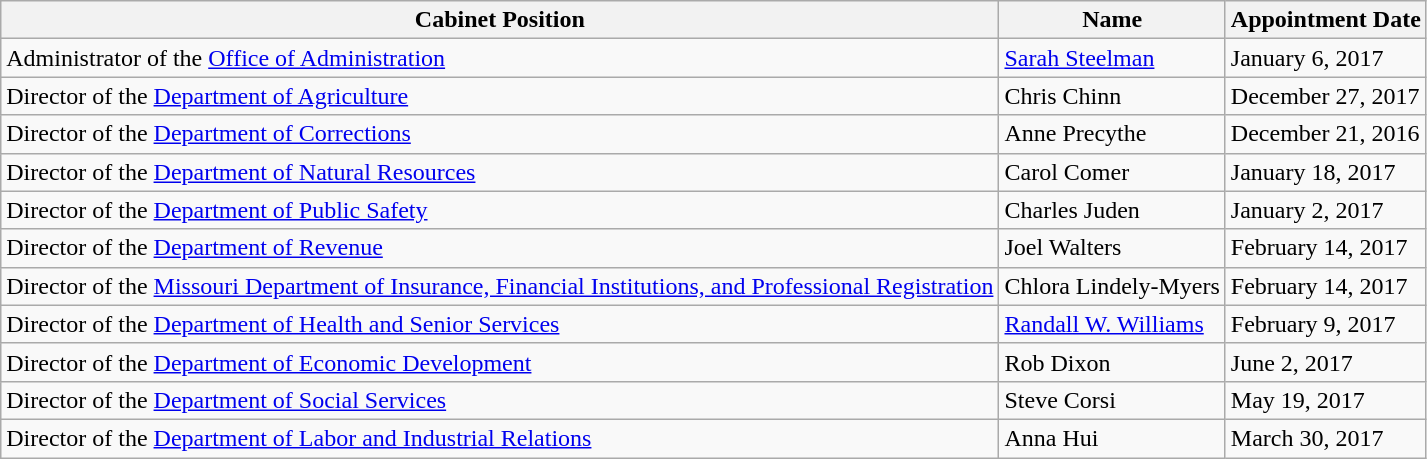<table class="wikitable">
<tr>
<th>Cabinet Position</th>
<th>Name</th>
<th>Appointment Date</th>
</tr>
<tr>
<td>Administrator of the <a href='#'>Office of Administration</a></td>
<td><a href='#'>Sarah Steelman</a></td>
<td>January 6, 2017</td>
</tr>
<tr>
<td>Director of the <a href='#'>Department of Agriculture</a></td>
<td>Chris Chinn</td>
<td>December 27, 2017</td>
</tr>
<tr>
<td>Director of the <a href='#'>Department of Corrections</a></td>
<td>Anne Precythe</td>
<td>December 21, 2016</td>
</tr>
<tr>
<td>Director of the <a href='#'>Department of Natural Resources</a></td>
<td>Carol Comer</td>
<td>January 18, 2017</td>
</tr>
<tr>
<td>Director of the <a href='#'>Department of Public Safety</a></td>
<td>Charles Juden</td>
<td>January 2, 2017</td>
</tr>
<tr>
<td>Director of the <a href='#'>Department of Revenue</a></td>
<td>Joel Walters</td>
<td>February 14, 2017</td>
</tr>
<tr>
<td>Director of the <a href='#'>Missouri Department of Insurance, Financial Institutions, and Professional Registration</a></td>
<td>Chlora Lindely-Myers</td>
<td>February 14, 2017</td>
</tr>
<tr>
<td>Director of the <a href='#'>Department of Health and Senior Services</a></td>
<td><a href='#'>Randall W. Williams</a></td>
<td>February 9, 2017</td>
</tr>
<tr>
<td>Director of the <a href='#'>Department of Economic Development</a></td>
<td>Rob Dixon</td>
<td>June 2, 2017</td>
</tr>
<tr>
<td>Director of the <a href='#'>Department of Social Services</a></td>
<td>Steve Corsi</td>
<td>May 19, 2017</td>
</tr>
<tr>
<td>Director of the <a href='#'>Department of Labor and Industrial Relations</a></td>
<td>Anna Hui</td>
<td>March 30, 2017</td>
</tr>
</table>
